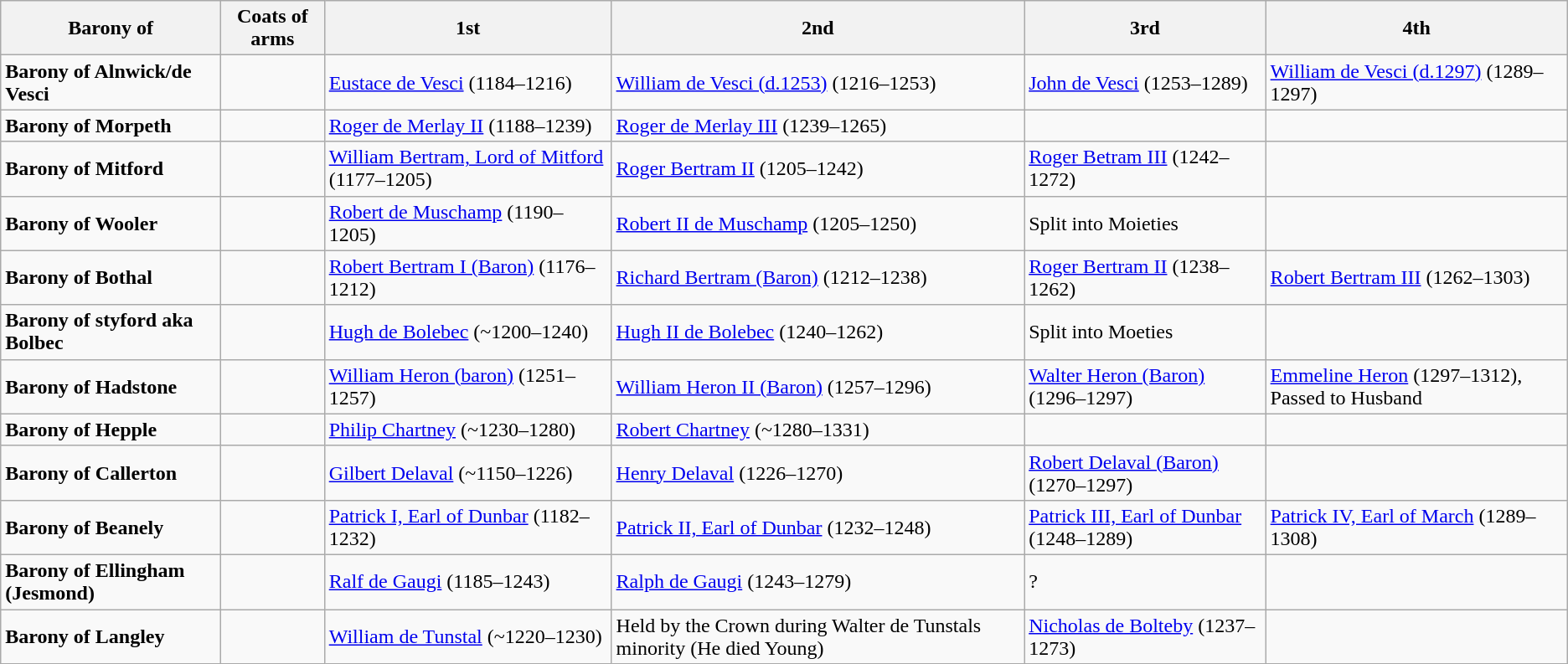<table class="wikitable">
<tr>
<th>Barony of</th>
<th>Coats of arms</th>
<th>1st</th>
<th>2nd</th>
<th>3rd</th>
<th>4th</th>
</tr>
<tr>
<td><strong>Barony of Alnwick/de Vesci</strong></td>
<td></td>
<td><a href='#'>Eustace de Vesci</a> (1184–1216)</td>
<td><a href='#'>William de Vesci (d.1253)</a> (1216–1253)</td>
<td><a href='#'>John de Vesci</a> (1253–1289)</td>
<td><a href='#'>William de Vesci (d.1297)</a> (1289–1297)</td>
</tr>
<tr>
<td><strong>Barony of Morpeth</strong></td>
<td></td>
<td><a href='#'>Roger de Merlay II</a> (1188–1239)</td>
<td><a href='#'>Roger de Merlay III</a> (1239–1265)</td>
<td></td>
<td></td>
</tr>
<tr>
<td><strong>Barony of Mitford</strong></td>
<td></td>
<td><a href='#'>William Bertram, Lord of Mitford</a> (1177–1205)</td>
<td><a href='#'>Roger Bertram II</a> (1205–1242)</td>
<td><a href='#'>Roger Betram III</a> (1242–1272)</td>
<td></td>
</tr>
<tr>
<td><strong>Barony of Wooler</strong></td>
<td></td>
<td><a href='#'>Robert de Muschamp</a> (1190–1205)</td>
<td><a href='#'>Robert II de Muschamp</a> (1205–1250)</td>
<td>Split into Moieties</td>
<td></td>
</tr>
<tr>
<td><strong>Barony of Bothal</strong></td>
<td></td>
<td><a href='#'>Robert Bertram I (Baron)</a> (1176–1212)</td>
<td><a href='#'>Richard Bertram (Baron)</a> (1212–1238)</td>
<td><a href='#'>Roger Bertram II</a> (1238–1262)</td>
<td><a href='#'>Robert Bertram III</a> (1262–1303)</td>
</tr>
<tr>
<td><strong>Barony of styford aka Bolbec</strong></td>
<td></td>
<td><a href='#'>Hugh de Bolebec</a> (~1200–1240)</td>
<td><a href='#'>Hugh II de Bolebec</a> (1240–1262)</td>
<td>Split into Moeties</td>
<td></td>
</tr>
<tr>
<td><strong>Barony of Hadstone</strong></td>
<td></td>
<td><a href='#'>William Heron (baron)</a> (1251–1257)</td>
<td><a href='#'>William Heron II (Baron)</a> (1257–1296)</td>
<td><a href='#'>Walter Heron (Baron)</a> (1296–1297)</td>
<td><a href='#'>Emmeline Heron</a> (1297–1312), Passed to Husband</td>
</tr>
<tr>
<td><strong>Barony of Hepple</strong></td>
<td></td>
<td><a href='#'>Philip Chartney</a> (~1230–1280)</td>
<td><a href='#'>Robert Chartney</a> (~1280–1331)</td>
<td></td>
<td></td>
</tr>
<tr>
<td><strong>Barony of Callerton</strong></td>
<td></td>
<td><a href='#'>Gilbert Delaval</a> (~1150–1226)</td>
<td><a href='#'>Henry Delaval</a> (1226–1270)</td>
<td><a href='#'>Robert Delaval (Baron)</a> (1270–1297)</td>
<td></td>
</tr>
<tr>
<td><strong>Barony of Beanely</strong></td>
<td></td>
<td><a href='#'>Patrick I, Earl of Dunbar</a> (1182–1232)</td>
<td><a href='#'>Patrick II, Earl of Dunbar</a> (1232–1248)</td>
<td><a href='#'>Patrick III, Earl of Dunbar</a> (1248–1289)</td>
<td><a href='#'>Patrick IV, Earl of March</a> (1289–1308)</td>
</tr>
<tr>
<td><strong>Barony of Ellingham (Jesmond)</strong></td>
<td></td>
<td><a href='#'>Ralf de Gaugi</a> (1185–1243)</td>
<td><a href='#'>Ralph de Gaugi</a> (1243–1279)</td>
<td>?</td>
<td></td>
</tr>
<tr>
<td><strong>Barony of Langley</strong></td>
<td></td>
<td><a href='#'>William de Tunstal</a> (~1220–1230)</td>
<td>Held by the Crown during Walter de Tunstals minority (He died Young)</td>
<td><a href='#'>Nicholas de Bolteby</a> (1237–1273)</td>
<td></td>
</tr>
</table>
